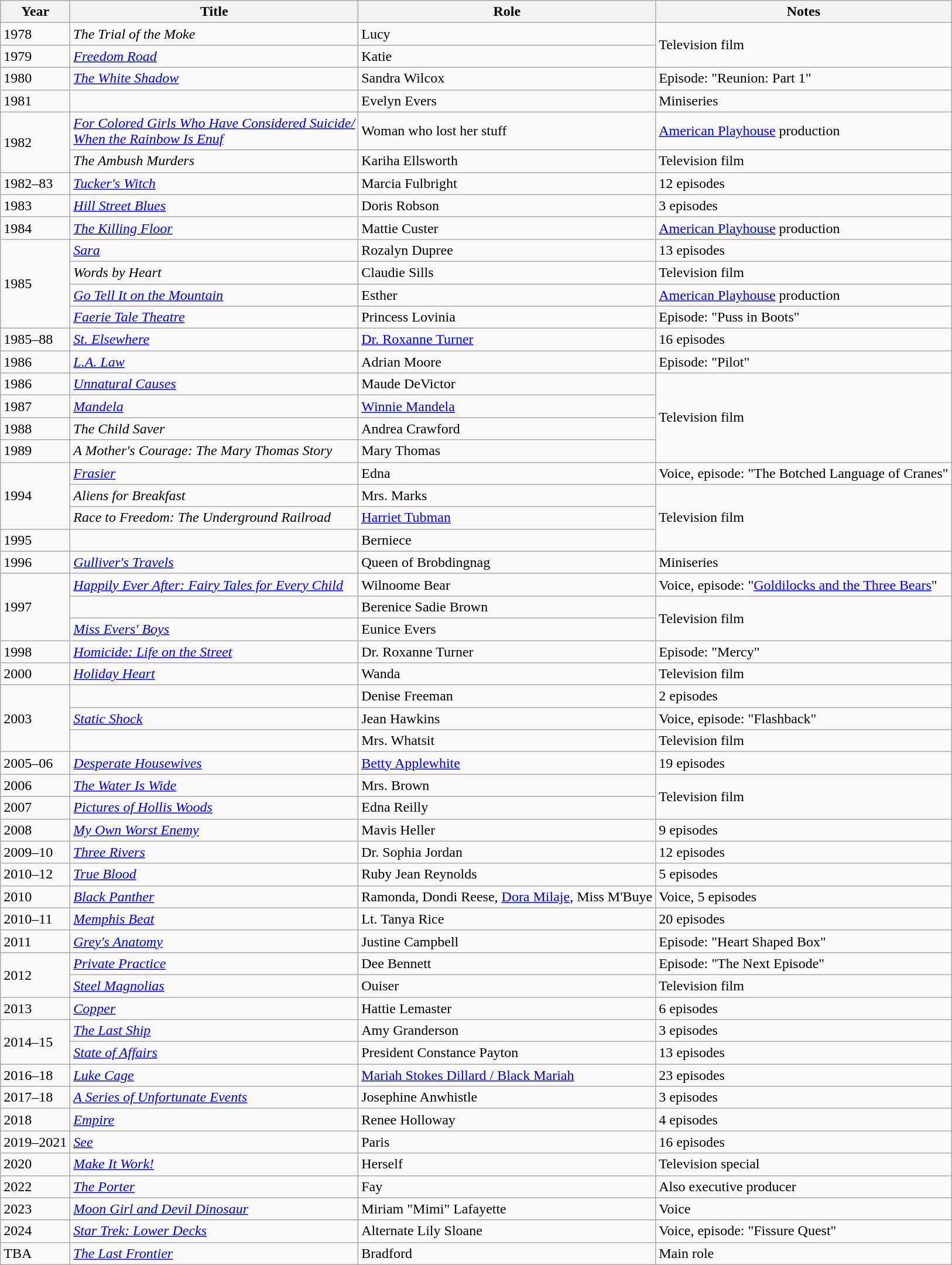<table class="wikitable sortable">
<tr>
<th>Year</th>
<th>Title</th>
<th>Role</th>
<th class="unsortable">Notes</th>
</tr>
<tr>
<td>1978</td>
<td><em>The Trial of the Moke</em></td>
<td>Lucy</td>
<td rowspan="2">Television film</td>
</tr>
<tr>
<td>1979</td>
<td><em><a href='#'>Freedom Road</a></em></td>
<td>Katie</td>
</tr>
<tr>
<td>1980</td>
<td><em><a href='#'>The White Shadow</a></em></td>
<td>Sandra Wilcox</td>
<td>Episode: "Reunion: Part 1"</td>
</tr>
<tr>
<td>1981</td>
<td><em></em></td>
<td>Evelyn Evers</td>
<td>Miniseries</td>
</tr>
<tr>
<td rowspan="2">1982</td>
<td><em><a href='#'>For Colored Girls Who Have Considered Suicide/<br> When the Rainbow Is Enuf</a></em></td>
<td>Woman who lost her stuff</td>
<td><a href='#'>American Playhouse</a> production</td>
</tr>
<tr>
<td><em>The Ambush Murders</em></td>
<td>Kariha Ellsworth</td>
<td>Television film</td>
</tr>
<tr>
<td>1982–83</td>
<td><em><a href='#'>Tucker's Witch</a></em></td>
<td>Marcia Fulbright</td>
<td>12 episodes</td>
</tr>
<tr>
<td>1983</td>
<td><em><a href='#'>Hill Street Blues</a></em></td>
<td>Doris Robson</td>
<td>3 episodes</td>
</tr>
<tr>
<td>1984</td>
<td><a href='#'><em>The Killing Floor</em></a></td>
<td>Mattie Custer</td>
<td><a href='#'>American Playhouse</a> production</td>
</tr>
<tr>
<td rowspan="4">1985</td>
<td><em><a href='#'>Sara</a></em></td>
<td>Rozalyn Dupree</td>
<td>13 episodes</td>
</tr>
<tr>
<td><em>Words by Heart</em></td>
<td>Claudie Sills</td>
<td>Television film</td>
</tr>
<tr>
<td><em><a href='#'>Go Tell It on the Mountain</a></em></td>
<td>Esther</td>
<td><a href='#'>American Playhouse</a> production</td>
</tr>
<tr>
<td><em><a href='#'>Faerie Tale Theatre</a></em></td>
<td>Princess Lovinia</td>
<td>Episode: "Puss in Boots"</td>
</tr>
<tr>
<td>1985–88</td>
<td><em><a href='#'>St. Elsewhere</a></em></td>
<td><a href='#'>Dr. Roxanne Turner</a></td>
<td>16 episodes</td>
</tr>
<tr>
<td>1986</td>
<td><em><a href='#'>L.A. Law</a></em></td>
<td>Adrian Moore</td>
<td>Episode: "Pilot"</td>
</tr>
<tr>
<td>1986</td>
<td><em><a href='#'>Unnatural Causes</a></em></td>
<td>Maude DeVictor</td>
<td rowspan="4">Television film</td>
</tr>
<tr>
<td>1987</td>
<td><em><a href='#'>Mandela</a></em></td>
<td><a href='#'>Winnie Mandela</a></td>
</tr>
<tr>
<td>1988</td>
<td><em>The Child Saver</em></td>
<td>Andrea Crawford</td>
</tr>
<tr>
<td>1989</td>
<td><em>A Mother's Courage: The Mary Thomas Story</em></td>
<td>Mary Thomas</td>
</tr>
<tr>
<td rowspan="3">1994</td>
<td><em><a href='#'>Frasier</a></em></td>
<td>Edna</td>
<td>Voice, episode: "The Botched Language of Cranes"</td>
</tr>
<tr>
<td><em>Aliens for Breakfast</em></td>
<td>Mrs. Marks</td>
<td rowspan="3">Television film</td>
</tr>
<tr>
<td><em>Race to Freedom: The Underground Railroad</em></td>
<td><a href='#'>Harriet Tubman</a></td>
</tr>
<tr>
<td>1995</td>
<td><em></em></td>
<td>Berniece</td>
</tr>
<tr>
<td>1996</td>
<td><em><a href='#'>Gulliver's Travels</a></em></td>
<td>Queen of Brobdingnag</td>
<td>Miniseries</td>
</tr>
<tr>
<td rowspan="3">1997</td>
<td><em><a href='#'>Happily Ever After: Fairy Tales for Every Child</a></em></td>
<td>Wilnoome Bear</td>
<td>Voice, episode: "<a href='#'>Goldilocks and the Three Bears</a>"</td>
</tr>
<tr>
<td><em></em></td>
<td>Berenice Sadie Brown</td>
<td rowspan="2">Television film</td>
</tr>
<tr>
<td><em><a href='#'>Miss Evers' Boys</a></em></td>
<td>Eunice Evers</td>
</tr>
<tr>
<td>1998</td>
<td><em><a href='#'>Homicide: Life on the Street</a></em></td>
<td>Dr. Roxanne Turner</td>
<td>Episode: "Mercy"</td>
</tr>
<tr>
<td>2000</td>
<td><em><a href='#'>Holiday Heart</a></em></td>
<td>Wanda</td>
<td>Television film</td>
</tr>
<tr>
<td rowspan="3">2003</td>
<td><em></em></td>
<td>Denise Freeman</td>
<td>2 episodes</td>
</tr>
<tr>
<td><em><a href='#'>Static Shock</a></em></td>
<td>Jean Hawkins</td>
<td>Voice, episode: "Flashback"</td>
</tr>
<tr>
<td><em></em></td>
<td>Mrs. Whatsit</td>
<td>Television film</td>
</tr>
<tr>
<td>2005–06</td>
<td><em><a href='#'>Desperate Housewives</a></em></td>
<td><a href='#'>Betty Applewhite</a></td>
<td>19 episodes</td>
</tr>
<tr>
<td>2006</td>
<td><em><a href='#'>The Water Is Wide</a></em></td>
<td>Mrs. Brown</td>
<td rowspan="2">Television film</td>
</tr>
<tr>
<td>2007</td>
<td><em><a href='#'>Pictures of Hollis Woods</a></em></td>
<td>Edna Reilly</td>
</tr>
<tr>
<td>2008</td>
<td><em><a href='#'>My Own Worst Enemy</a></em></td>
<td>Mavis Heller</td>
<td>9 episodes</td>
</tr>
<tr>
<td>2009–10</td>
<td><em><a href='#'>Three Rivers</a></em></td>
<td>Dr. Sophia Jordan</td>
<td>12 episodes</td>
</tr>
<tr>
<td>2010–12</td>
<td><em><a href='#'>True Blood</a></em></td>
<td>Ruby Jean Reynolds</td>
<td>5 episodes</td>
</tr>
<tr>
<td>2010</td>
<td><em><a href='#'>Black Panther</a></em></td>
<td>Ramonda, Dondi Reese, <a href='#'>Dora Milaje</a>, Miss M'Buye</td>
<td>Voice, 5 episodes</td>
</tr>
<tr>
<td>2010–11</td>
<td><em><a href='#'>Memphis Beat</a></em></td>
<td>Lt. Tanya Rice</td>
<td>20 episodes</td>
</tr>
<tr>
<td>2011</td>
<td><em><a href='#'>Grey's Anatomy</a></em></td>
<td>Justine Campbell</td>
<td>Episode: "Heart Shaped Box"</td>
</tr>
<tr>
<td rowspan="2">2012</td>
<td><em><a href='#'>Private Practice</a></em></td>
<td>Dee Bennett</td>
<td>Episode: "The Next Episode"</td>
</tr>
<tr>
<td><em><a href='#'>Steel Magnolias</a></em></td>
<td>Ouiser</td>
<td>Television film</td>
</tr>
<tr>
<td>2013</td>
<td><em><a href='#'>Copper</a></em></td>
<td>Hattie Lemaster</td>
<td>6 episodes</td>
</tr>
<tr>
<td rowspan="2">2014–15</td>
<td><em><a href='#'>The Last Ship</a></em></td>
<td>Amy Granderson</td>
<td>3 episodes</td>
</tr>
<tr>
<td><em><a href='#'>State of Affairs</a></em></td>
<td>President Constance Payton</td>
<td>13 episodes</td>
</tr>
<tr>
<td>2016–18</td>
<td><em><a href='#'>Luke Cage</a></em></td>
<td><a href='#'>Mariah Stokes Dillard / Black Mariah</a></td>
<td>23 episodes</td>
</tr>
<tr>
<td>2017–18</td>
<td><em><a href='#'>A Series of Unfortunate Events</a></em></td>
<td>Josephine Anwhistle</td>
<td>3 episodes</td>
</tr>
<tr>
<td>2018</td>
<td><em><a href='#'>Empire</a></em></td>
<td>Renee Holloway</td>
<td>4 episodes</td>
</tr>
<tr>
<td>2019–2021</td>
<td><em><a href='#'>See</a></em></td>
<td>Paris</td>
<td>16 episodes</td>
</tr>
<tr>
<td>2020</td>
<td><em><a href='#'>Make It Work!</a></em></td>
<td>Herself</td>
<td>Television special</td>
</tr>
<tr>
<td>2022</td>
<td><em><a href='#'>The Porter</a></em></td>
<td>Fay</td>
<td>Also executive producer</td>
</tr>
<tr>
<td>2023</td>
<td><em><a href='#'>Moon Girl and Devil Dinosaur</a></em></td>
<td>Miriam "Mimi" Lafayette</td>
<td>Voice</td>
</tr>
<tr>
<td>2024</td>
<td><em><a href='#'>Star Trek: Lower Decks</a></em></td>
<td>Alternate Lily Sloane</td>
<td>Voice, episode: "Fissure Quest"</td>
</tr>
<tr>
<td>TBA</td>
<td><a href='#'><em>The Last Frontier</em></a></td>
<td>Bradford</td>
<td>Main role</td>
</tr>
</table>
